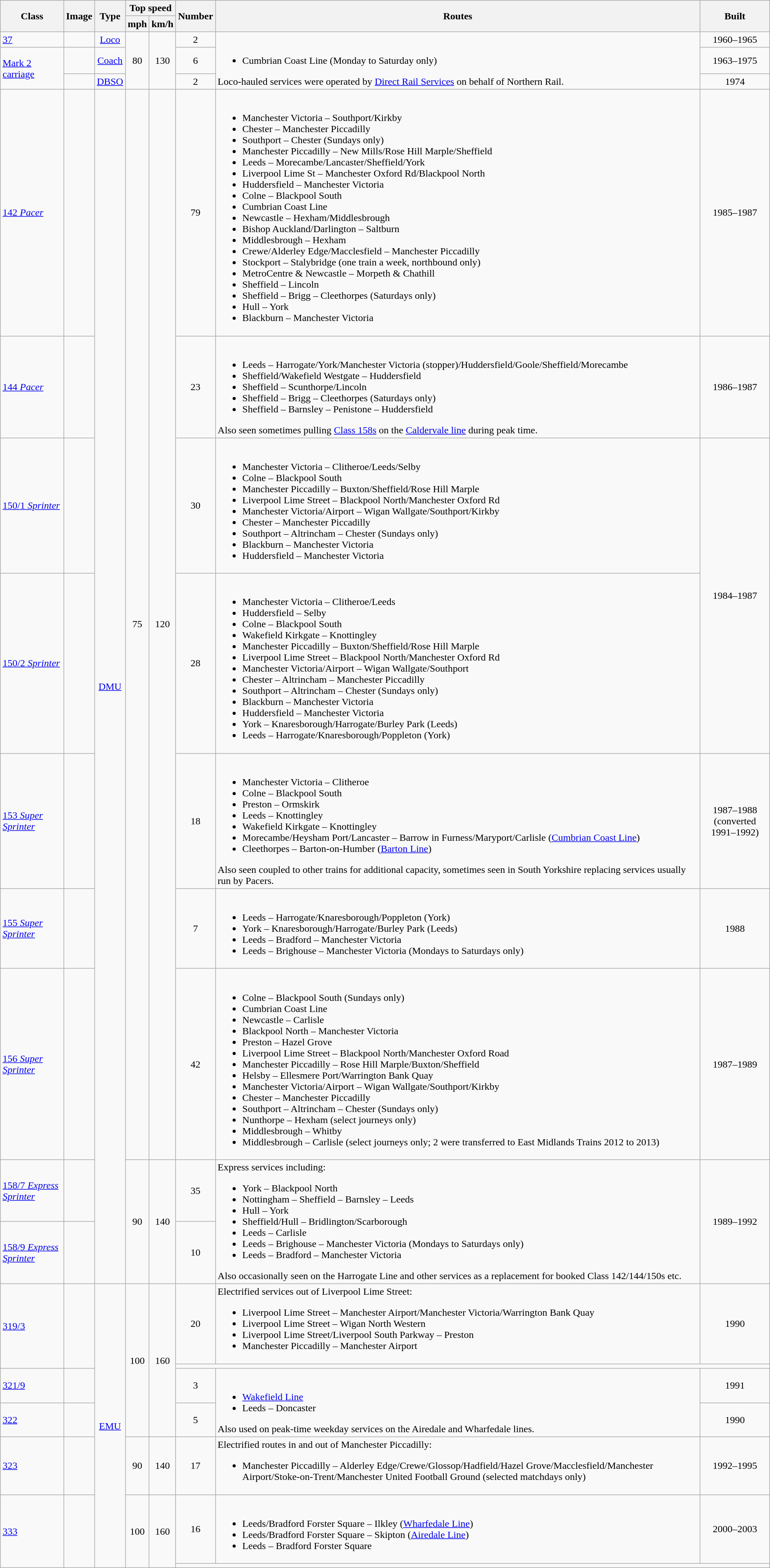<table class="wikitable">
<tr style="background:#f9f9f9;">
<th rowspan="2">Class</th>
<th rowspan="2">Image</th>
<th rowspan="2">Type</th>
<th colspan="2">Top speed</th>
<th rowspan="2">Number</th>
<th rowspan="2">Routes</th>
<th rowspan="2">Built</th>
</tr>
<tr style="background:#f9f9f9;">
<th>mph</th>
<th>km/h</th>
</tr>
<tr>
<td><a href='#'>37</a></td>
<td></td>
<td style="text-align:center;"><a href='#'>Loco</a></td>
<td rowspan="3" style="text-align:center;">80</td>
<td rowspan="3" style="text-align:center;">130</td>
<td style="text-align:center;">2</td>
<td rowspan="3"><br><ul><li>Cumbrian Coast Line (Monday to Saturday only)</li></ul>Loco-hauled services were operated by <a href='#'>Direct Rail Services</a> on behalf of Northern Rail.</td>
<td style="text-align:center;">1960–1965</td>
</tr>
<tr>
<td rowspan="2"><a href='#'>Mark 2 carriage</a></td>
<td></td>
<td style="text-align:center;"><a href='#'>Coach</a></td>
<td style="text-align:center;">6</td>
<td style="text-align:center;">1963–1975</td>
</tr>
<tr>
<td></td>
<td style="text-align:center;"><a href='#'>DBSO</a></td>
<td style="text-align:center;">2</td>
<td style="text-align:center;">1974</td>
</tr>
<tr>
<td><a href='#'>142 <em>Pacer</em></a></td>
<td></td>
<td rowspan="9" style="text-align:center;"><a href='#'>DMU</a></td>
<td rowspan="7" style="text-align:center;">75</td>
<td rowspan="7" style="text-align:center;">120</td>
<td style="text-align:center;">79</td>
<td><br><ul><li>Manchester Victoria – Southport/Kirkby</li><li>Chester – Manchester Piccadilly</li><li>Southport – Chester (Sundays only)</li><li>Manchester Piccadilly – New Mills/Rose Hill Marple/Sheffield</li><li>Leeds – Morecambe/Lancaster/Sheffield/York</li><li>Liverpool Lime St – Manchester Oxford Rd/Blackpool North</li><li>Huddersfield – Manchester Victoria</li><li>Colne – Blackpool South</li><li>Cumbrian Coast Line</li><li>Newcastle – Hexham/Middlesbrough</li><li>Bishop Auckland/Darlington – Saltburn</li><li>Middlesbrough – Hexham</li><li>Crewe/Alderley Edge/Macclesfield – Manchester Piccadilly</li><li>Stockport – Stalybridge (one train a week, northbound only)</li><li>MetroCentre & Newcastle – Morpeth & Chathill</li><li>Sheffield – Lincoln</li><li>Sheffield – Brigg – Cleethorpes (Saturdays only)</li><li>Hull – York</li><li>Blackburn – Manchester Victoria</li></ul></td>
<td style="text-align:center;">1985–1987</td>
</tr>
<tr>
<td><a href='#'>144 <em>Pacer</em></a></td>
<td></td>
<td style="text-align:center;">23</td>
<td><br><ul><li>Leeds – Harrogate/York/Manchester Victoria (stopper)/Huddersfield/Goole/Sheffield/Morecambe</li><li>Sheffield/Wakefield Westgate – Huddersfield</li><li>Sheffield – Scunthorpe/Lincoln</li><li>Sheffield – Brigg – Cleethorpes (Saturdays only)</li><li>Sheffield – Barnsley – Penistone – Huddersfield</li></ul>
Also seen sometimes pulling <a href='#'>Class 158s</a> on the <a href='#'>Caldervale line</a> during peak time.</td>
<td style="text-align:center;">1986–1987</td>
</tr>
<tr>
<td><a href='#'>150/1 <em>Sprinter</em></a></td>
<td></td>
<td style="text-align:center;">30</td>
<td><br><ul><li>Manchester Victoria – Clitheroe/Leeds/Selby</li><li>Colne – Blackpool South</li><li>Manchester Piccadilly – Buxton/Sheffield/Rose Hill Marple</li><li>Liverpool Lime Street – Blackpool North/Manchester Oxford Rd</li><li>Manchester Victoria/Airport – Wigan Wallgate/Southport/Kirkby</li><li>Chester – Manchester Piccadilly</li><li>Southport – Altrincham – Chester (Sundays only)</li><li>Blackburn – Manchester Victoria</li><li>Huddersfield – Manchester Victoria</li></ul></td>
<td rowspan="2" style="text-align:center;">1984–1987</td>
</tr>
<tr>
<td><a href='#'>150/2 <em>Sprinter</em></a></td>
<td></td>
<td style="text-align:center;">28</td>
<td><br><ul><li>Manchester Victoria – Clitheroe/Leeds</li><li>Huddersfield – Selby</li><li>Colne – Blackpool South</li><li>Wakefield Kirkgate – Knottingley</li><li>Manchester Piccadilly – Buxton/Sheffield/Rose Hill Marple</li><li>Liverpool Lime Street – Blackpool North/Manchester Oxford Rd</li><li>Manchester Victoria/Airport – Wigan Wallgate/Southport</li><li>Chester – Altrincham – Manchester Piccadilly</li><li>Southport – Altrincham – Chester (Sundays only)</li><li>Blackburn – Manchester Victoria</li><li>Huddersfield – Manchester Victoria</li><li>York – Knaresborough/Harrogate/Burley Park (Leeds)</li><li>Leeds – Harrogate/Knaresborough/Poppleton (York)</li></ul></td>
</tr>
<tr>
<td><a href='#'>153 <em>Super Sprinter</em></a></td>
<td></td>
<td style="text-align:center;">18</td>
<td><br><ul><li>Manchester Victoria – Clitheroe</li><li>Colne – Blackpool South</li><li>Preston – Ormskirk</li><li>Leeds – Knottingley</li><li>Wakefield Kirkgate – Knottingley</li><li>Morecambe/Heysham Port/Lancaster – Barrow in Furness/Maryport/Carlisle (<a href='#'>Cumbrian Coast Line</a>)</li><li>Cleethorpes – Barton-on-Humber (<a href='#'>Barton Line</a>)</li></ul>
Also seen coupled to other trains for additional capacity, sometimes seen in South Yorkshire replacing services usually run by Pacers.</td>
<td style="text-align:center;">1987–1988<br>(converted 1991–1992)</td>
</tr>
<tr>
<td><a href='#'>155 <em>Super Sprinter</em></a></td>
<td></td>
<td style="text-align:center;">7</td>
<td><br><ul><li>Leeds – Harrogate/Knaresborough/Poppleton (York)</li><li>York – Knaresborough/Harrogate/Burley Park (Leeds)</li><li>Leeds – Bradford – Manchester Victoria</li><li>Leeds – Brighouse – Manchester Victoria (Mondays to Saturdays only)</li></ul></td>
<td style="text-align:center;">1988</td>
</tr>
<tr>
<td><a href='#'>156 <em>Super Sprinter</em></a></td>
<td></td>
<td style="text-align:center;">42</td>
<td><br><ul><li>Colne – Blackpool South (Sundays only)</li><li>Cumbrian Coast Line</li><li>Newcastle – Carlisle</li><li>Blackpool North – Manchester Victoria</li><li>Preston – Hazel Grove</li><li>Liverpool Lime Street – Blackpool North/Manchester Oxford Road</li><li>Manchester Piccadilly – Rose Hill Marple/Buxton/Sheffield</li><li>Helsby – Ellesmere Port/Warrington Bank Quay</li><li>Manchester Victoria/Airport – Wigan Wallgate/Southport/Kirkby</li><li>Chester – Manchester Piccadilly</li><li>Southport – Altrincham – Chester (Sundays only)</li><li>Nunthorpe – Hexham (select journeys only)</li><li>Middlesbrough – Whitby</li><li>Middlesbrough – Carlisle (select journeys only; 2 were transferred to East Midlands Trains 2012 to 2013)</li></ul></td>
<td style="text-align:center;">1987–1989</td>
</tr>
<tr>
<td><a href='#'>158/7 <em>Express Sprinter</em></a></td>
<td></td>
<td rowspan="2" style="text-align:center;">90</td>
<td rowspan="2" style="text-align:center;">140</td>
<td style="text-align:center;">35</td>
<td rowspan="2">Express services including:<br><ul><li>York – Blackpool North</li><li>Nottingham – Sheffield – Barnsley – Leeds</li><li>Hull – York</li><li>Sheffield/Hull – Bridlington/Scarborough</li><li>Leeds – Carlisle</li><li>Leeds – Brighouse – Manchester Victoria (Mondays to Saturdays only)</li><li>Leeds – Bradford – Manchester Victoria</li></ul>
Also occasionally seen on the Harrogate Line and other services as a replacement for booked Class 142/144/150s etc.</td>
<td rowspan="2" style="text-align:center;">1989–1992</td>
</tr>
<tr>
<td><a href='#'>158/9 <em>Express Sprinter</em></a></td>
<td></td>
<td style="text-align:center;">10</td>
</tr>
<tr>
<td rowspan="2"><a href='#'>319/3</a></td>
<td rowspan="2"></td>
<td rowspan="7" style="text-align:center;"><a href='#'>EMU</a></td>
<td rowspan="4" style="text-align:center;">100</td>
<td rowspan="4" style="text-align:center;">160</td>
<td style="text-align:center;">20</td>
<td>Electrified services out of Liverpool Lime Street:<br><ul><li>Liverpool Lime Street – Manchester Airport/Manchester Victoria/Warrington Bank Quay</li><li>Liverpool Lime Street – Wigan North Western</li><li>Liverpool Lime Street/Liverpool South Parkway – Preston</li><li>Manchester Piccadilly – Manchester Airport</li></ul></td>
<td style="text-align:center;">1990</td>
</tr>
<tr>
<td colspan="6" style="text-align:center;"></td>
</tr>
<tr>
<td><a href='#'>321/9</a></td>
<td></td>
<td style="text-align:center;">3</td>
<td rowspan="2"><br><ul><li><a href='#'>Wakefield Line</a></li><li>Leeds – Doncaster</li></ul>
Also used on peak-time weekday services on the Airedale and Wharfedale lines.</td>
<td style="text-align:center;">1991</td>
</tr>
<tr>
<td><a href='#'>322</a></td>
<td></td>
<td style="text-align:center;">5</td>
<td style="text-align:center;">1990</td>
</tr>
<tr>
<td><a href='#'>323</a></td>
<td></td>
<td style="text-align:center;">90</td>
<td style="text-align:center;">140</td>
<td style="text-align:center;">17</td>
<td>Electrified routes in and out of Manchester Piccadilly:<br><ul><li>Manchester Piccadilly – Alderley Edge/Crewe/Glossop/Hadfield/Hazel Grove/Macclesfield/Manchester Airport/Stoke-on-Trent/Manchester United Football Ground (selected matchdays only)</li></ul></td>
<td style="text-align:center;">1992–1995</td>
</tr>
<tr>
<td rowspan="2"><a href='#'>333</a></td>
<td rowspan="2"></td>
<td rowspan="2" style="text-align:center;">100</td>
<td rowspan="2" style="text-align:center;">160</td>
<td style="text-align:center;">16</td>
<td><br><ul><li>Leeds/Bradford Forster Square – Ilkley (<a href='#'>Wharfedale Line</a>)</li><li>Leeds/Bradford Forster Square – Skipton (<a href='#'>Airedale Line</a>)</li><li>Leeds – Bradford Forster Square</li></ul></td>
<td style="text-align:center;">2000–2003</td>
</tr>
<tr>
<td colspan="6" style="text-align:center;"></td>
</tr>
</table>
